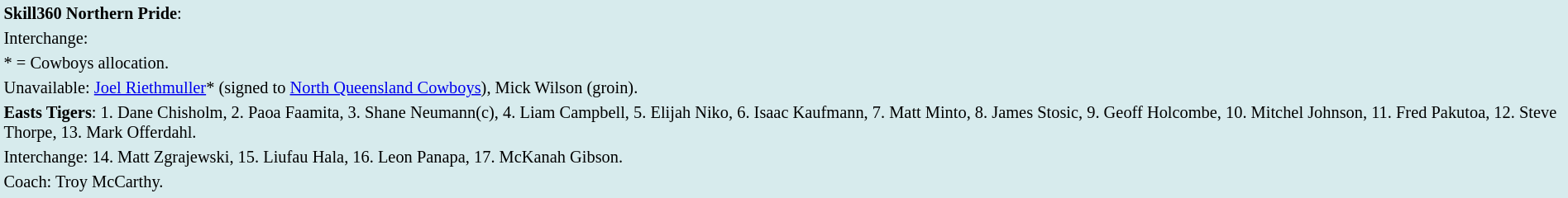<table style="background:#d7ebed; font-size:85%; width:100%;">
<tr>
<td><strong>Skill360 Northern Pride</strong>:             </td>
</tr>
<tr>
<td>Interchange:    </td>
</tr>
<tr>
<td>* = Cowboys allocation.</td>
</tr>
<tr>
<td>Unavailable: <a href='#'>Joel Riethmuller</a>* (signed to <a href='#'>North Queensland Cowboys</a>), Mick Wilson (groin).</td>
</tr>
<tr>
<td><strong>Easts Tigers</strong>: 1. Dane Chisholm, 2. Paoa Faamita, 3. Shane Neumann(c), 4. Liam Campbell, 5. Elijah Niko, 6. Isaac Kaufmann, 7. Matt Minto, 8. James Stosic, 9. Geoff Holcombe, 10. Mitchel Johnson, 11. Fred Pakutoa, 12. Steve Thorpe, 13. Mark Offerdahl.</td>
</tr>
<tr>
<td>Interchange: 14. Matt Zgrajewski, 15. Liufau Hala, 16. Leon Panapa, 17. McKanah Gibson.</td>
</tr>
<tr>
<td>Coach: Troy McCarthy.</td>
</tr>
<tr>
</tr>
</table>
